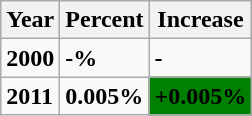<table class="wikitable">
<tr>
<th><strong>Year</strong></th>
<th><strong>Percent</strong></th>
<th><strong>Increase</strong></th>
</tr>
<tr>
<td><strong>2000</strong></td>
<td><strong>-%</strong></td>
<td style="background:"><strong>-</strong></td>
</tr>
<tr>
<td><strong>2011</strong></td>
<td><strong>0.005%</strong></td>
<td style="background: green"><strong>+0.005%</strong></td>
</tr>
</table>
